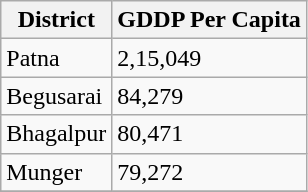<table class="wikitable">
<tr>
<th>District</th>
<th>GDDP Per Capita</th>
</tr>
<tr>
<td>Patna</td>
<td>2,15,049</td>
</tr>
<tr>
<td>Begusarai</td>
<td>84,279</td>
</tr>
<tr>
<td>Bhagalpur</td>
<td>80,471</td>
</tr>
<tr>
<td>Munger</td>
<td>79,272</td>
</tr>
<tr>
</tr>
</table>
